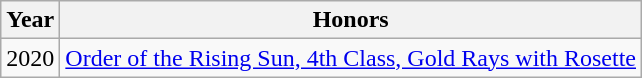<table class="wikitable">
<tr>
<th>Year</th>
<th>Honors</th>
</tr>
<tr>
<td>2020</td>
<td><a href='#'>Order of the Rising Sun, 4th Class, Gold Rays with Rosette</a></td>
</tr>
</table>
